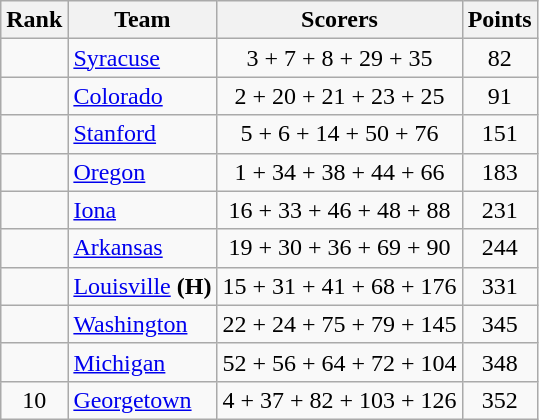<table class="wikitable sortable" style="text-align:center">
<tr>
<th>Rank</th>
<th>Team</th>
<th>Scorers</th>
<th>Points</th>
</tr>
<tr>
<td></td>
<td align=left><a href='#'>Syracuse</a></td>
<td>3 + 7 + 8 + 29 + 35</td>
<td>82</td>
</tr>
<tr>
<td></td>
<td align=left><a href='#'>Colorado</a></td>
<td>2 + 20 + 21 + 23 + 25</td>
<td>91</td>
</tr>
<tr>
<td></td>
<td align=left><a href='#'>Stanford</a></td>
<td>5 + 6 + 14 + 50 + 76</td>
<td>151</td>
</tr>
<tr>
<td></td>
<td align=left><a href='#'>Oregon</a></td>
<td>1 + 34 + 38 + 44 + 66</td>
<td>183</td>
</tr>
<tr>
<td></td>
<td align=left><a href='#'>Iona</a></td>
<td>16 + 33 + 46 + 48 + 88</td>
<td>231</td>
</tr>
<tr>
<td></td>
<td align=left><a href='#'>Arkansas</a></td>
<td>19 + 30 + 36 + 69 + 90</td>
<td>244</td>
</tr>
<tr>
<td></td>
<td align=left><a href='#'>Louisville</a> <strong>(H)</strong></td>
<td>15 + 31 + 41 + 68 + 176</td>
<td>331</td>
</tr>
<tr>
<td></td>
<td align=left><a href='#'>Washington</a></td>
<td>22 + 24 + 75 + 79 + 145</td>
<td>345</td>
</tr>
<tr>
<td></td>
<td align=left><a href='#'>Michigan</a></td>
<td>52 + 56 + 64 + 72 + 104</td>
<td>348</td>
</tr>
<tr>
<td>10</td>
<td align=left><a href='#'>Georgetown</a></td>
<td>4 + 37 + 82 + 103 + 126</td>
<td>352</td>
</tr>
</table>
